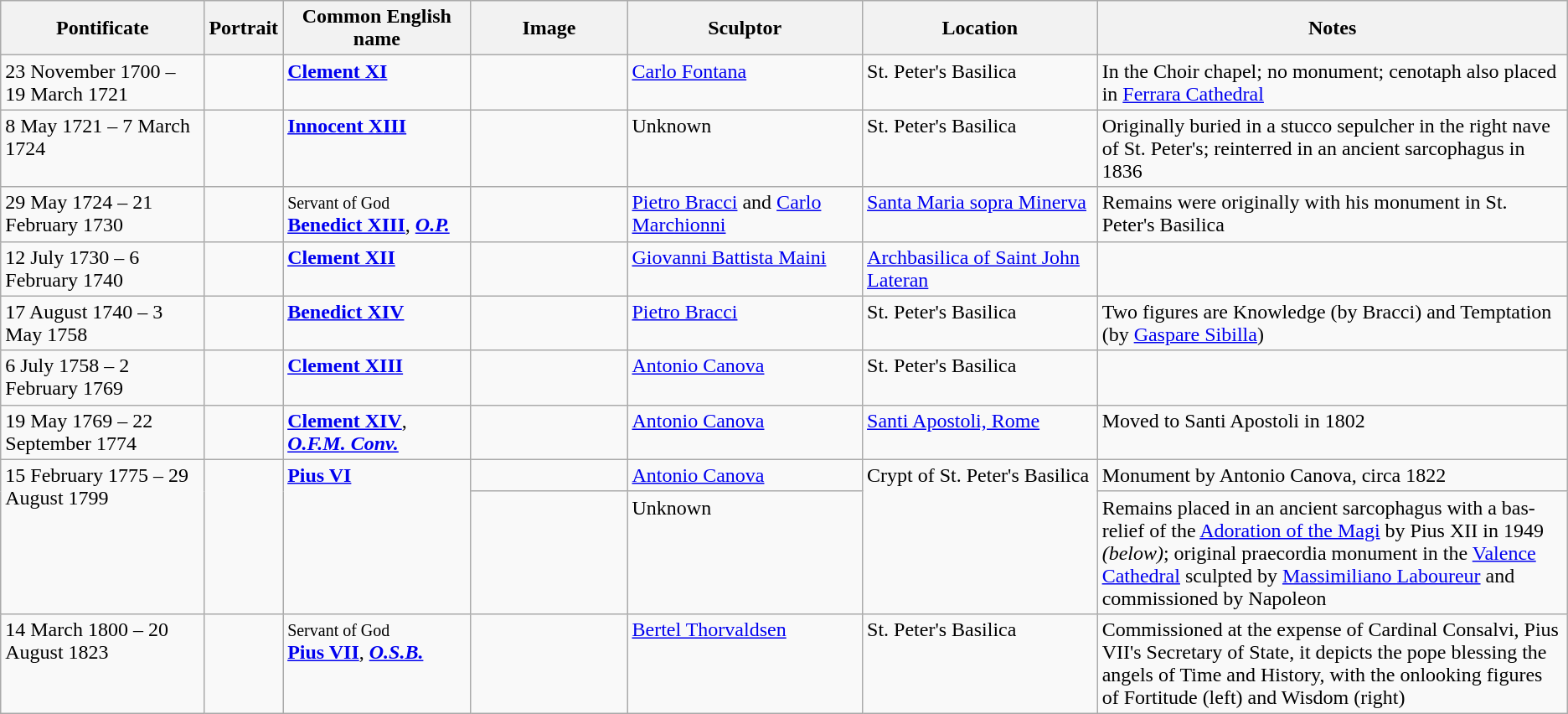<table class=wikitable>
<tr>
<th style="width:13%;">Pontificate</th>
<th style="width:5%;">Portrait</th>
<th style="width:12%;">Common English name</th>
<th>Image</th>
<th style="width:15%;">Sculptor</th>
<th style="width:15%;">Location</th>
<th style="width:30%;">Notes</th>
</tr>
<tr valign="top">
<td>23 November 1700 – 19 March 1721</td>
<td></td>
<td><strong><a href='#'>Clement XI</a></strong></td>
<td></td>
<td><a href='#'>Carlo Fontana</a></td>
<td>St. Peter's Basilica</td>
<td>In the Choir chapel; no monument; cenotaph also placed in <a href='#'>Ferrara Cathedral</a></td>
</tr>
<tr valign="top">
<td>8 May 1721 – 7 March 1724</td>
<td></td>
<td><strong><a href='#'>Innocent XIII</a></strong></td>
<td></td>
<td>Unknown</td>
<td>St. Peter's Basilica</td>
<td>Originally buried in a stucco sepulcher in the right nave of St. Peter's; reinterred in an ancient sarcophagus in 1836</td>
</tr>
<tr valign="top">
<td>29 May 1724 – 21 February 1730</td>
<td></td>
<td><small>Servant of God</small><br><strong><a href='#'>Benedict XIII</a></strong>, <strong><em><a href='#'>O.P.</a></em></strong></td>
<td></td>
<td><a href='#'>Pietro Bracci</a> and <a href='#'>Carlo Marchionni</a></td>
<td><a href='#'>Santa Maria sopra Minerva</a></td>
<td>Remains were originally with his monument in St. Peter's Basilica</td>
</tr>
<tr valign="top">
<td>12 July 1730 – 6 February 1740</td>
<td></td>
<td><strong><a href='#'>Clement XII</a></strong></td>
<td></td>
<td><a href='#'>Giovanni Battista Maini</a></td>
<td><a href='#'>Archbasilica of Saint John Lateran</a></td>
<td></td>
</tr>
<tr valign="top">
<td>17 August 1740 – 3 May 1758</td>
<td></td>
<td><strong><a href='#'>Benedict XIV</a></strong></td>
<td></td>
<td><a href='#'>Pietro Bracci</a></td>
<td>St. Peter's Basilica</td>
<td>Two figures are Knowledge (by Bracci) and Temptation (by <a href='#'>Gaspare Sibilla</a>)</td>
</tr>
<tr valign="top">
<td>6 July 1758 – 2 February 1769</td>
<td></td>
<td><strong><a href='#'>Clement XIII</a></strong></td>
<td></td>
<td><a href='#'>Antonio Canova</a></td>
<td>St. Peter's Basilica</td>
<td></td>
</tr>
<tr valign="top">
<td>19 May 1769 – 22 September 1774</td>
<td></td>
<td><strong><a href='#'>Clement XIV</a></strong>, <strong><em><a href='#'>O.F.M. Conv.</a></em></strong></td>
<td></td>
<td><a href='#'>Antonio Canova</a></td>
<td><a href='#'>Santi Apostoli, Rome</a></td>
<td>Moved to Santi Apostoli in 1802</td>
</tr>
<tr valign="top">
<td rowspan="2">15 February 1775 – 29 August 1799</td>
<td rowspan="2"></td>
<td rowspan="2"><strong><a href='#'>Pius VI</a></strong></td>
<td></td>
<td><a href='#'>Antonio Canova</a></td>
<td rowspan="2">Crypt of St. Peter's Basilica</td>
<td>Monument by Antonio Canova, circa 1822</td>
</tr>
<tr valign="top">
<td></td>
<td>Unknown</td>
<td>Remains placed in an ancient sarcophagus with a bas-relief of the <a href='#'>Adoration of the Magi</a> by Pius XII in 1949 <em>(below)</em>; original praecordia monument in the <a href='#'>Valence Cathedral</a> sculpted by <a href='#'>Massimiliano Laboureur</a> and commissioned by Napoleon</td>
</tr>
<tr valign="top">
<td>14 March 1800 – 20 August 1823</td>
<td></td>
<td><small>Servant of God</small><br><strong><a href='#'>Pius VII</a></strong>, <strong><em><a href='#'>O.S.B.</a></em></strong></td>
<td></td>
<td><a href='#'>Bertel Thorvaldsen</a></td>
<td>St. Peter's Basilica</td>
<td>Commissioned at the expense of Cardinal Consalvi, Pius VII's Secretary of State, it depicts the pope blessing the angels of Time and History, with the onlooking figures of Fortitude (left) and Wisdom (right)</td>
</tr>
</table>
